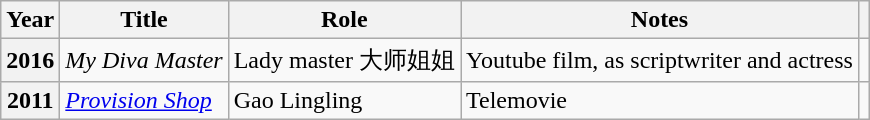<table class="wikitable sortable plainrowheaders">
<tr>
<th scope="col">Year</th>
<th scope="col">Title</th>
<th scope="col">Role</th>
<th scope="col" class="unsortable">Notes</th>
<th scope="col" class="unsortable"></th>
</tr>
<tr>
<th scope="row">2016</th>
<td><em>My Diva Master</em></td>
<td>Lady master 大师姐姐</td>
<td>Youtube film, as scriptwriter and actress</td>
<td></td>
</tr>
<tr>
<th scope="row">2011</th>
<td><em><a href='#'>Provision Shop</a></em></td>
<td>Gao Lingling</td>
<td>Telemovie</td>
<td></td>
</tr>
</table>
